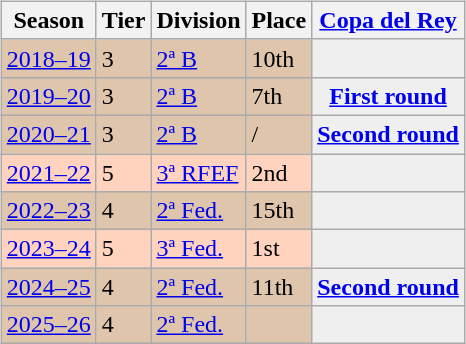<table>
<tr>
<td valign="top" width=0%><br><table class="wikitable">
<tr style="background:#f0f6fa;">
<th>Season</th>
<th>Tier</th>
<th>Division</th>
<th>Place</th>
<th><a href='#'>Copa del Rey</a></th>
</tr>
<tr>
<td style="background:#DEC5AB;"><a href='#'>2018–19</a></td>
<td style="background:#DEC5AB;">3</td>
<td style="background:#DEC5AB;"><a href='#'>2ª B</a></td>
<td style="background:#DEC5AB;">10th</td>
<th style="background:#efefef;"></th>
</tr>
<tr>
<td style="background:#DEC5AB;"><a href='#'>2019–20</a></td>
<td style="background:#DEC5AB;">3</td>
<td style="background:#DEC5AB;"><a href='#'>2ª B</a></td>
<td style="background:#DEC5AB;">7th</td>
<th style="background:#efefef;"><a href='#'>First round</a></th>
</tr>
<tr>
<td style="background:#DEC5AB;"><a href='#'>2020–21</a></td>
<td style="background:#DEC5AB;">3</td>
<td style="background:#DEC5AB;"><a href='#'>2ª B</a></td>
<td style="background:#DEC5AB;"> / </td>
<th style="background:#efefef;"><a href='#'>Second round</a></th>
</tr>
<tr>
<td style="background:#FFD3BD;"><a href='#'>2021–22</a></td>
<td style="background:#FFD3BD;">5</td>
<td style="background:#FFD3BD;"><a href='#'>3ª RFEF</a></td>
<td style="background:#FFD3BD;">2nd</td>
<th style="background:#efefef;"></th>
</tr>
<tr>
<td style="background:#DEC5AB;"><a href='#'>2022–23</a></td>
<td style="background:#DEC5AB;">4</td>
<td style="background:#DEC5AB;"><a href='#'>2ª Fed.</a></td>
<td style="background:#DEC5AB;">15th</td>
<th style="background:#efefef;"></th>
</tr>
<tr>
<td style="background:#FFD3BD;"><a href='#'>2023–24</a></td>
<td style="background:#FFD3BD;">5</td>
<td style="background:#FFD3BD;"><a href='#'>3ª Fed.</a></td>
<td style="background:#FFD3BD;">1st</td>
<th style="background:#efefef;"></th>
</tr>
<tr>
<td style="background:#DEC5AB;"><a href='#'>2024–25</a></td>
<td style="background:#DEC5AB;">4</td>
<td style="background:#DEC5AB;"><a href='#'>2ª Fed.</a></td>
<td style="background:#DEC5AB;">11th</td>
<th style="background:#efefef;"><a href='#'>Second round</a></th>
</tr>
<tr>
<td style="background:#DEC5AB;"><a href='#'>2025–26</a></td>
<td style="background:#DEC5AB;">4</td>
<td style="background:#DEC5AB;"><a href='#'>2ª Fed.</a></td>
<td style="background:#DEC5AB;"></td>
<th style="background:#efefef;"></th>
</tr>
</table>
</td>
</tr>
</table>
